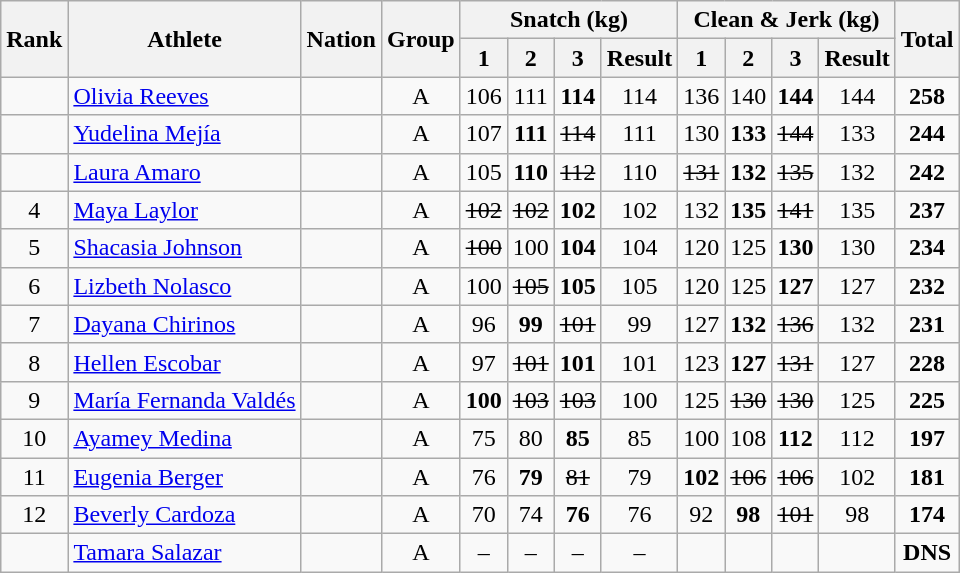<table class="wikitable sortable" style="text-align:center;">
<tr>
<th rowspan=2>Rank</th>
<th rowspan=2>Athlete</th>
<th rowspan=2>Nation</th>
<th rowspan=2>Group</th>
<th colspan=4>Snatch (kg)</th>
<th colspan=4>Clean & Jerk (kg)</th>
<th rowspan=2>Total</th>
</tr>
<tr>
<th>1</th>
<th>2</th>
<th>3</th>
<th>Result</th>
<th>1</th>
<th>2</th>
<th>3</th>
<th>Result</th>
</tr>
<tr>
<td></td>
<td align=left><a href='#'>Olivia Reeves</a></td>
<td align=left></td>
<td>A</td>
<td>106</td>
<td>111</td>
<td><strong>114</strong></td>
<td>114</td>
<td>136</td>
<td>140</td>
<td><strong>144</strong></td>
<td>144</td>
<td><strong>258</strong></td>
</tr>
<tr>
<td></td>
<td align=left><a href='#'>Yudelina Mejía</a></td>
<td align=left></td>
<td>A</td>
<td>107</td>
<td><strong>111</strong></td>
<td><s>114</s></td>
<td>111</td>
<td>130</td>
<td><strong>133</strong></td>
<td><s>144</s></td>
<td>133</td>
<td><strong>244</strong></td>
</tr>
<tr>
<td></td>
<td align=left><a href='#'>Laura Amaro</a></td>
<td align=left></td>
<td>A</td>
<td>105</td>
<td><strong>110</strong></td>
<td><s>112</s></td>
<td>110</td>
<td><s>131</s></td>
<td><strong>132</strong></td>
<td><s>135</s></td>
<td>132</td>
<td><strong>242</strong></td>
</tr>
<tr>
<td>4</td>
<td align=left><a href='#'>Maya Laylor</a></td>
<td align=left></td>
<td>A</td>
<td><s>102</s></td>
<td><s>102</s></td>
<td><strong>102</strong></td>
<td>102</td>
<td>132</td>
<td><strong>135</strong></td>
<td><s>141</s></td>
<td>135</td>
<td><strong>237</strong></td>
</tr>
<tr>
<td>5</td>
<td align=left><a href='#'>Shacasia Johnson</a></td>
<td align=left></td>
<td>A</td>
<td><s>100</s></td>
<td>100</td>
<td><strong>104</strong></td>
<td>104</td>
<td>120</td>
<td>125</td>
<td><strong>130</strong></td>
<td>130</td>
<td><strong>234</strong></td>
</tr>
<tr>
<td>6</td>
<td align=left><a href='#'>Lizbeth Nolasco</a></td>
<td align=left></td>
<td>A</td>
<td>100</td>
<td><s>105</s></td>
<td><strong>105</strong></td>
<td>105</td>
<td>120</td>
<td>125</td>
<td><strong>127</strong></td>
<td>127</td>
<td><strong>232</strong></td>
</tr>
<tr>
<td>7</td>
<td align=left><a href='#'>Dayana Chirinos</a></td>
<td align=left></td>
<td>A</td>
<td>96</td>
<td><strong>99</strong></td>
<td><s>101</s></td>
<td>99</td>
<td>127</td>
<td><strong>132</strong></td>
<td><s>136</s></td>
<td>132</td>
<td><strong>231</strong></td>
</tr>
<tr>
<td>8</td>
<td align=left><a href='#'>Hellen Escobar</a></td>
<td align=left></td>
<td>A</td>
<td>97</td>
<td><s>101</s></td>
<td><strong>101</strong></td>
<td>101</td>
<td>123</td>
<td><strong>127</strong></td>
<td><s>131</s></td>
<td>127</td>
<td><strong>228</strong></td>
</tr>
<tr>
<td>9</td>
<td align=left><a href='#'>María Fernanda Valdés</a></td>
<td align=left></td>
<td>A</td>
<td><strong>100</strong></td>
<td><s>103</s></td>
<td><s>103</s></td>
<td>100</td>
<td>125</td>
<td><s>130</s></td>
<td><s>130</s></td>
<td>125</td>
<td><strong>225</strong></td>
</tr>
<tr>
<td>10</td>
<td align=left><a href='#'>Ayamey Medina</a></td>
<td align=left></td>
<td>A</td>
<td>75</td>
<td>80</td>
<td><strong>85</strong></td>
<td>85</td>
<td>100</td>
<td>108</td>
<td><strong>112</strong></td>
<td>112</td>
<td><strong>197</strong></td>
</tr>
<tr>
<td>11</td>
<td align=left><a href='#'>Eugenia Berger</a></td>
<td align=left></td>
<td>A</td>
<td>76</td>
<td><strong>79</strong></td>
<td><s>81</s></td>
<td>79</td>
<td><strong>102</strong></td>
<td><s>106</s></td>
<td><s>106</s></td>
<td>102</td>
<td><strong>181</strong></td>
</tr>
<tr>
<td>12</td>
<td align=left><a href='#'>Beverly Cardoza</a></td>
<td align=left></td>
<td>A</td>
<td>70</td>
<td>74</td>
<td><strong>76</strong></td>
<td>76</td>
<td>92</td>
<td><strong>98</strong></td>
<td><s>101</s></td>
<td>98</td>
<td><strong>174</strong></td>
</tr>
<tr>
<td></td>
<td align=left><a href='#'>Tamara Salazar</a></td>
<td align=left></td>
<td>A</td>
<td>–</td>
<td>–</td>
<td>–</td>
<td>–</td>
<td></td>
<td></td>
<td></td>
<td></td>
<td><strong>DNS</strong></td>
</tr>
</table>
